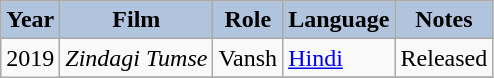<table class="wikitable" style="font-size:100%">
<tr style="text-align:center;">
<th style="background:#B0C4DE;">Year</th>
<th style="background:#B0C4DE;">Film</th>
<th style="background:#B0C4DE;">Role</th>
<th style="background:#B0C4DE;">Language</th>
<th style="background:#B0C4DE;">Notes</th>
</tr>
<tr>
<td rowspan="2">2019</td>
<td><em>Zindagi Tumse</em></td>
<td>Vansh</td>
<td><a href='#'>Hindi</a></td>
<td>Released</td>
</tr>
<tr>
</tr>
</table>
